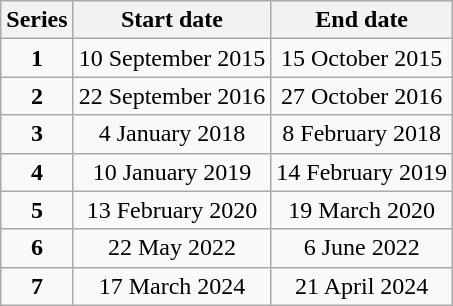<table class="wikitable" style="text-align:center;">
<tr>
<th>Series</th>
<th>Start date</th>
<th>End date</th>
</tr>
<tr>
<td><strong>1</strong></td>
<td>10 September 2015</td>
<td>15 October 2015</td>
</tr>
<tr>
<td><strong>2</strong></td>
<td>22 September 2016</td>
<td>27 October 2016</td>
</tr>
<tr>
<td><strong>3</strong></td>
<td>4 January 2018</td>
<td>8 February 2018</td>
</tr>
<tr>
<td><strong>4</strong></td>
<td>10 January 2019</td>
<td>14 February 2019</td>
</tr>
<tr>
<td><strong>5</strong></td>
<td>13 February 2020</td>
<td>19 March 2020</td>
</tr>
<tr>
<td><strong>6</strong></td>
<td>22 May 2022</td>
<td>6 June 2022</td>
</tr>
<tr>
<td><strong>7</strong></td>
<td>17 March 2024</td>
<td>21 April 2024</td>
</tr>
</table>
